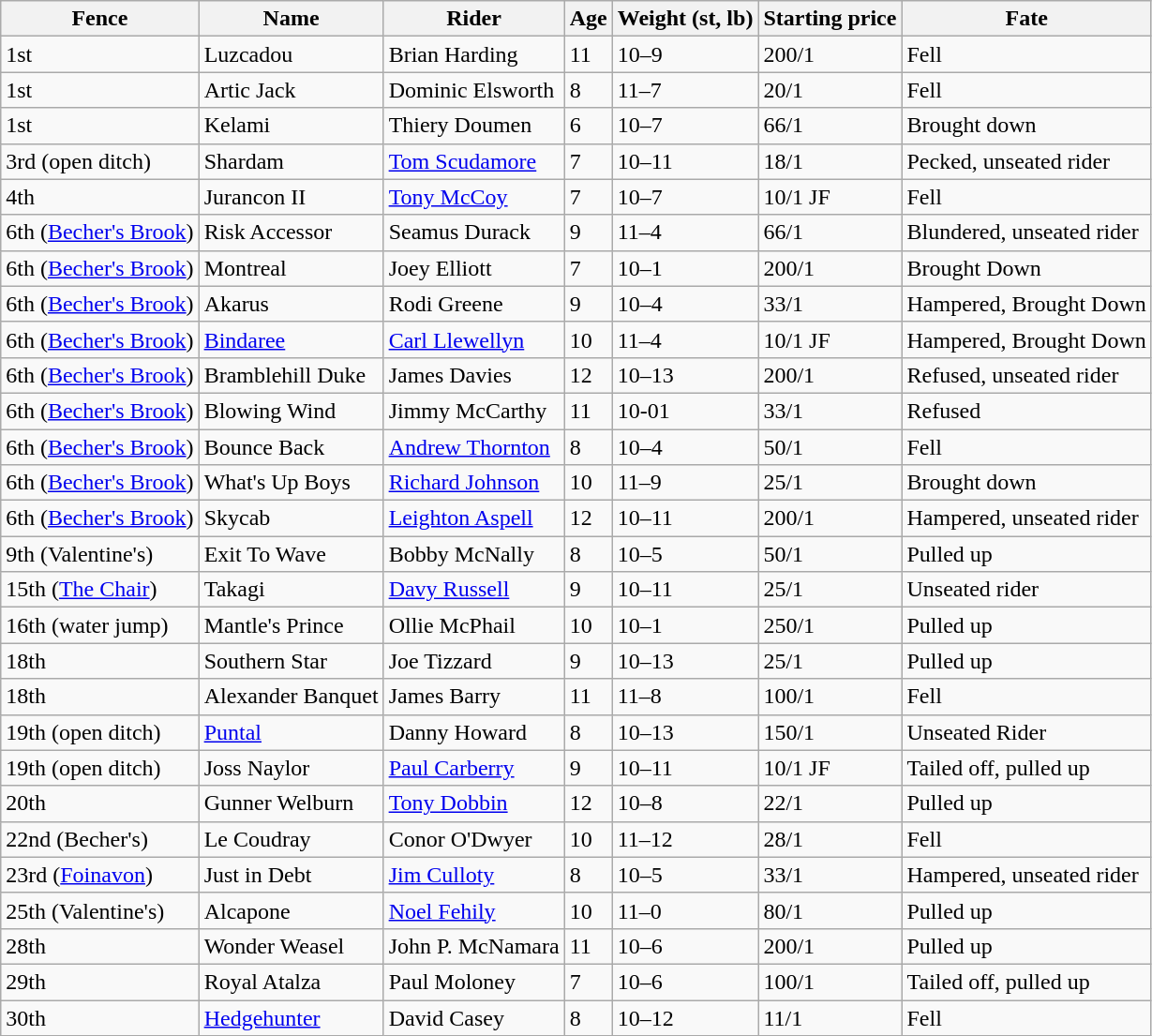<table class="wikitable sortable">
<tr>
<th>Fence</th>
<th>Name</th>
<th>Rider</th>
<th>Age</th>
<th>Weight (st, lb)</th>
<th>Starting price</th>
<th>Fate</th>
</tr>
<tr>
<td>1st</td>
<td>Luzcadou</td>
<td>Brian Harding</td>
<td>11</td>
<td>10–9</td>
<td>200/1</td>
<td>Fell</td>
</tr>
<tr>
<td>1st</td>
<td>Artic Jack</td>
<td>Dominic Elsworth</td>
<td>8</td>
<td>11–7</td>
<td>20/1</td>
<td>Fell</td>
</tr>
<tr>
<td>1st</td>
<td>Kelami</td>
<td>Thiery Doumen</td>
<td>6</td>
<td>10–7</td>
<td>66/1</td>
<td>Brought down</td>
</tr>
<tr>
<td>3rd (open ditch)</td>
<td>Shardam</td>
<td><a href='#'>Tom Scudamore</a></td>
<td>7</td>
<td>10–11</td>
<td>18/1</td>
<td>Pecked, unseated rider</td>
</tr>
<tr>
<td>4th</td>
<td>Jurancon II</td>
<td><a href='#'>Tony McCoy</a></td>
<td>7</td>
<td>10–7</td>
<td>10/1 JF</td>
<td>Fell</td>
</tr>
<tr>
<td>6th (<a href='#'>Becher's Brook</a>)</td>
<td>Risk Accessor</td>
<td>Seamus Durack</td>
<td>9</td>
<td>11–4</td>
<td>66/1</td>
<td>Blundered, unseated rider</td>
</tr>
<tr>
<td>6th (<a href='#'>Becher's Brook</a>)</td>
<td>Montreal</td>
<td>Joey Elliott</td>
<td>7</td>
<td>10–1</td>
<td>200/1</td>
<td>Brought Down</td>
</tr>
<tr>
<td>6th (<a href='#'>Becher's Brook</a>)</td>
<td>Akarus</td>
<td>Rodi Greene</td>
<td>9</td>
<td>10–4</td>
<td>33/1</td>
<td>Hampered, Brought Down</td>
</tr>
<tr>
<td>6th (<a href='#'>Becher's Brook</a>)</td>
<td><a href='#'>Bindaree</a></td>
<td><a href='#'>Carl Llewellyn</a></td>
<td>10</td>
<td>11–4</td>
<td>10/1 JF</td>
<td>Hampered, Brought Down</td>
</tr>
<tr>
<td>6th (<a href='#'>Becher's Brook</a>)</td>
<td>Bramblehill Duke</td>
<td>James Davies</td>
<td>12</td>
<td>10–13</td>
<td>200/1</td>
<td>Refused, unseated rider</td>
</tr>
<tr>
<td>6th (<a href='#'>Becher's Brook</a>)</td>
<td>Blowing Wind</td>
<td>Jimmy McCarthy</td>
<td>11</td>
<td>10-01</td>
<td>33/1</td>
<td>Refused</td>
</tr>
<tr>
<td>6th (<a href='#'>Becher's Brook</a>)</td>
<td>Bounce Back</td>
<td><a href='#'>Andrew Thornton</a></td>
<td>8</td>
<td>10–4</td>
<td>50/1</td>
<td>Fell</td>
</tr>
<tr>
<td>6th (<a href='#'>Becher's Brook</a>)</td>
<td>What's Up Boys</td>
<td><a href='#'>Richard Johnson</a></td>
<td>10</td>
<td>11–9</td>
<td>25/1</td>
<td>Brought down</td>
</tr>
<tr>
<td>6th (<a href='#'>Becher's Brook</a>)</td>
<td>Skycab</td>
<td><a href='#'>Leighton Aspell</a></td>
<td>12</td>
<td>10–11</td>
<td>200/1</td>
<td>Hampered, unseated rider</td>
</tr>
<tr>
<td>9th (Valentine's)</td>
<td>Exit To Wave</td>
<td>Bobby McNally</td>
<td>8</td>
<td>10–5</td>
<td>50/1</td>
<td>Pulled up</td>
</tr>
<tr>
<td>15th (<a href='#'>The Chair</a>)</td>
<td>Takagi</td>
<td><a href='#'>Davy Russell</a></td>
<td>9</td>
<td>10–11</td>
<td>25/1</td>
<td>Unseated rider</td>
</tr>
<tr>
<td>16th (water jump)</td>
<td>Mantle's Prince</td>
<td>Ollie McPhail</td>
<td>10</td>
<td>10–1</td>
<td>250/1</td>
<td>Pulled up</td>
</tr>
<tr>
<td>18th</td>
<td>Southern Star</td>
<td>Joe Tizzard</td>
<td>9</td>
<td>10–13</td>
<td>25/1</td>
<td>Pulled up</td>
</tr>
<tr>
<td>18th</td>
<td>Alexander Banquet</td>
<td>James Barry</td>
<td>11</td>
<td>11–8</td>
<td>100/1</td>
<td>Fell</td>
</tr>
<tr>
<td>19th (open ditch)</td>
<td><a href='#'>Puntal</a></td>
<td>Danny Howard</td>
<td>8</td>
<td>10–13</td>
<td>150/1</td>
<td>Unseated Rider</td>
</tr>
<tr>
<td>19th (open ditch)</td>
<td>Joss Naylor</td>
<td><a href='#'>Paul Carberry</a></td>
<td>9</td>
<td>10–11</td>
<td>10/1 JF</td>
<td>Tailed off, pulled up</td>
</tr>
<tr>
<td>20th</td>
<td>Gunner Welburn</td>
<td><a href='#'>Tony Dobbin</a></td>
<td>12</td>
<td>10–8</td>
<td>22/1</td>
<td>Pulled up</td>
</tr>
<tr>
<td>22nd (Becher's)</td>
<td>Le Coudray</td>
<td>Conor O'Dwyer</td>
<td>10</td>
<td>11–12</td>
<td>28/1</td>
<td>Fell</td>
</tr>
<tr>
<td>23rd (<a href='#'>Foinavon</a>)</td>
<td>Just in Debt</td>
<td><a href='#'>Jim Culloty</a></td>
<td>8</td>
<td>10–5</td>
<td>33/1</td>
<td>Hampered, unseated rider</td>
</tr>
<tr>
<td>25th (Valentine's)</td>
<td>Alcapone</td>
<td><a href='#'>Noel Fehily</a></td>
<td>10</td>
<td>11–0</td>
<td>80/1</td>
<td>Pulled up</td>
</tr>
<tr>
<td>28th</td>
<td>Wonder Weasel</td>
<td>John P. McNamara</td>
<td>11</td>
<td>10–6</td>
<td>200/1</td>
<td>Pulled up</td>
</tr>
<tr>
<td>29th</td>
<td>Royal Atalza</td>
<td>Paul Moloney</td>
<td>7</td>
<td>10–6</td>
<td>100/1</td>
<td>Tailed off, pulled up</td>
</tr>
<tr>
<td>30th</td>
<td><a href='#'>Hedgehunter</a></td>
<td>David Casey</td>
<td>8</td>
<td>10–12</td>
<td>11/1</td>
<td>Fell</td>
</tr>
</table>
